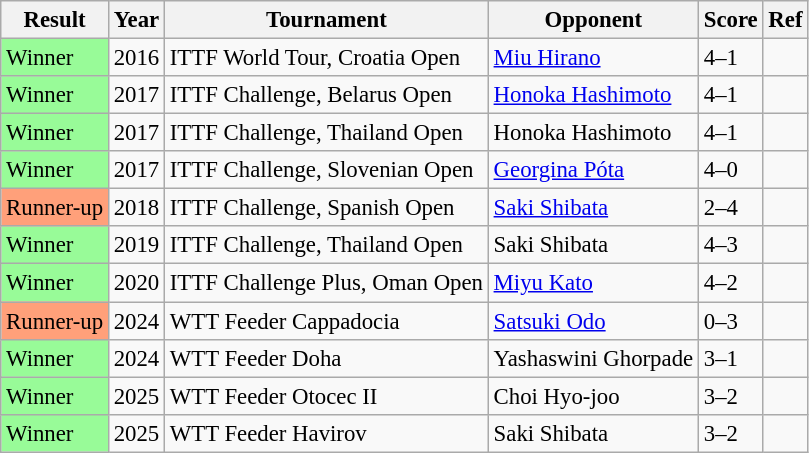<table class="sortable wikitable" style="font-size: 95%;">
<tr>
<th>Result</th>
<th class="unsortable">Year</th>
<th>Tournament</th>
<th>Opponent</th>
<th>Score</th>
<th class="unsortable">Ref</th>
</tr>
<tr>
<td style="background: #98fb98;">Winner</td>
<td>2016</td>
<td>ITTF World Tour, Croatia Open</td>
<td> <a href='#'>Miu Hirano</a></td>
<td>4–1</td>
<td></td>
</tr>
<tr>
<td style="background: #98fb98;">Winner</td>
<td>2017</td>
<td>ITTF Challenge, Belarus Open</td>
<td> <a href='#'>Honoka Hashimoto</a></td>
<td>4–1</td>
<td></td>
</tr>
<tr>
<td style="background: #98fb98;">Winner</td>
<td>2017</td>
<td>ITTF Challenge, Thailand Open</td>
<td> Honoka Hashimoto</td>
<td>4–1</td>
<td></td>
</tr>
<tr>
<td style="background: #98fb98;">Winner</td>
<td>2017</td>
<td>ITTF Challenge, Slovenian Open</td>
<td> <a href='#'>Georgina Póta</a></td>
<td>4–0</td>
<td></td>
</tr>
<tr>
<td style="background: #ffa07a;">Runner-up</td>
<td>2018</td>
<td>ITTF Challenge, Spanish Open</td>
<td> <a href='#'>Saki Shibata</a></td>
<td>2–4</td>
<td></td>
</tr>
<tr>
<td style="background: #98fb98;">Winner</td>
<td>2019</td>
<td>ITTF Challenge, Thailand Open</td>
<td> Saki Shibata</td>
<td>4–3</td>
<td></td>
</tr>
<tr>
<td style="background: #98fb98;">Winner</td>
<td>2020</td>
<td>ITTF Challenge Plus, Oman Open</td>
<td> <a href='#'>Miyu Kato</a></td>
<td>4–2</td>
<td></td>
</tr>
<tr>
<td style="background: #ffa07a;">Runner-up</td>
<td>2024</td>
<td>WTT Feeder Cappadocia</td>
<td> <a href='#'>Satsuki Odo</a></td>
<td>0–3</td>
<td></td>
</tr>
<tr>
<td style="background: #98fb98;">Winner</td>
<td>2024</td>
<td>WTT Feeder Doha</td>
<td> Yashaswini Ghorpade</td>
<td>3–1</td>
<td></td>
</tr>
<tr>
<td style="background: #98fb98;">Winner</td>
<td>2025</td>
<td>WTT Feeder Otocec II</td>
<td> Choi Hyo-joo</td>
<td>3–2</td>
<td></td>
</tr>
<tr>
<td style="background: #98fb98;">Winner</td>
<td>2025</td>
<td>WTT Feeder Havirov</td>
<td> Saki Shibata</td>
<td>3–2</td>
<td></td>
</tr>
</table>
